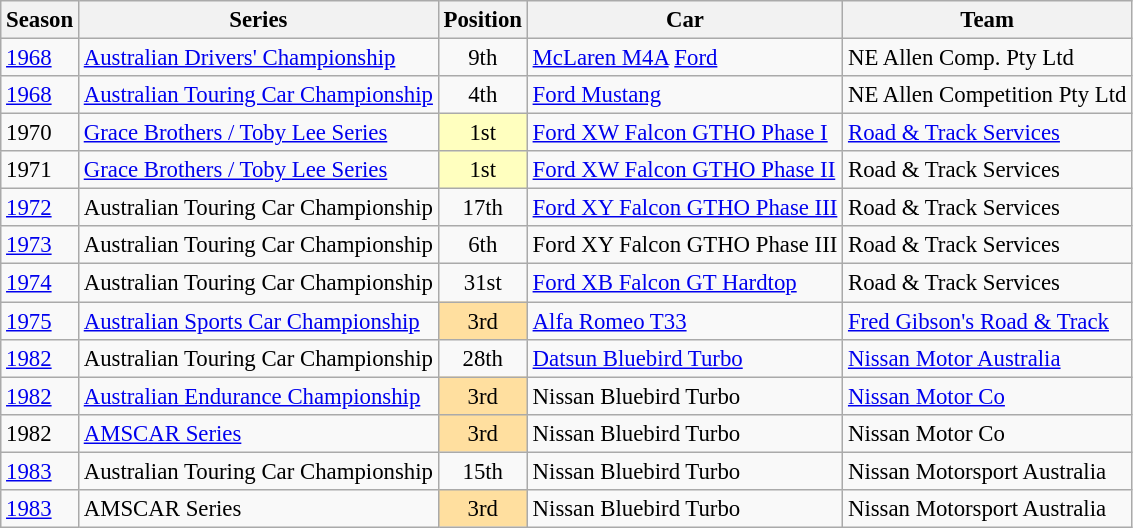<table class="wikitable" style="font-size: 95%;">
<tr>
<th>Season</th>
<th>Series</th>
<th>Position</th>
<th>Car</th>
<th>Team</th>
</tr>
<tr>
<td><a href='#'>1968</a></td>
<td><a href='#'>Australian Drivers' Championship</a></td>
<td align="center">9th</td>
<td><a href='#'>McLaren M4A</a> <a href='#'>Ford</a></td>
<td>NE Allen Comp. Pty Ltd</td>
</tr>
<tr>
<td><a href='#'>1968</a></td>
<td><a href='#'>Australian Touring Car Championship</a></td>
<td align="center">4th</td>
<td><a href='#'>Ford Mustang</a></td>
<td>NE Allen Competition Pty Ltd</td>
</tr>
<tr>
<td>1970</td>
<td><a href='#'>Grace Brothers / Toby Lee Series</a></td>
<td align="center" style="background:#ffffbf;">1st</td>
<td><a href='#'>Ford XW Falcon GTHO Phase I</a></td>
<td><a href='#'>Road & Track Services</a></td>
</tr>
<tr>
<td>1971</td>
<td><a href='#'>Grace Brothers / Toby Lee Series</a></td>
<td align="center" style="background:#ffffbf;">1st</td>
<td><a href='#'>Ford XW Falcon GTHO Phase II</a></td>
<td>Road & Track Services</td>
</tr>
<tr>
<td><a href='#'>1972</a></td>
<td>Australian Touring Car Championship</td>
<td align="center">17th</td>
<td><a href='#'>Ford XY Falcon GTHO Phase III</a></td>
<td>Road & Track Services</td>
</tr>
<tr>
<td><a href='#'>1973</a></td>
<td>Australian Touring Car Championship</td>
<td align="center">6th</td>
<td>Ford XY Falcon GTHO Phase III</td>
<td>Road & Track Services</td>
</tr>
<tr>
<td><a href='#'>1974</a></td>
<td>Australian Touring Car Championship</td>
<td align="center">31st</td>
<td><a href='#'>Ford XB Falcon GT Hardtop</a></td>
<td>Road & Track Services</td>
</tr>
<tr>
<td><a href='#'>1975</a></td>
<td><a href='#'>Australian Sports Car Championship</a></td>
<td align="center" style="background:#ffdf9f;">3rd</td>
<td><a href='#'>Alfa Romeo T33</a></td>
<td><a href='#'>Fred Gibson's Road & Track</a></td>
</tr>
<tr>
<td><a href='#'>1982</a></td>
<td>Australian Touring Car Championship</td>
<td align="center">28th</td>
<td><a href='#'>Datsun Bluebird Turbo</a></td>
<td><a href='#'>Nissan Motor Australia</a></td>
</tr>
<tr>
<td><a href='#'>1982</a></td>
<td><a href='#'>Australian Endurance Championship</a></td>
<td align="center" style="background:#ffdf9f;">3rd</td>
<td>Nissan Bluebird Turbo</td>
<td><a href='#'>Nissan Motor Co</a></td>
</tr>
<tr>
<td>1982</td>
<td><a href='#'>AMSCAR Series</a></td>
<td align="center" style="background:#ffdf9f;">3rd</td>
<td>Nissan Bluebird Turbo</td>
<td>Nissan Motor Co</td>
</tr>
<tr>
<td><a href='#'>1983</a></td>
<td>Australian Touring Car Championship</td>
<td align="center">15th</td>
<td>Nissan Bluebird Turbo</td>
<td>Nissan Motorsport Australia</td>
</tr>
<tr>
<td><a href='#'>1983</a></td>
<td>AMSCAR Series</td>
<td align="center" style="background:#ffdf9f;">3rd</td>
<td>Nissan Bluebird Turbo</td>
<td>Nissan Motorsport Australia</td>
</tr>
</table>
